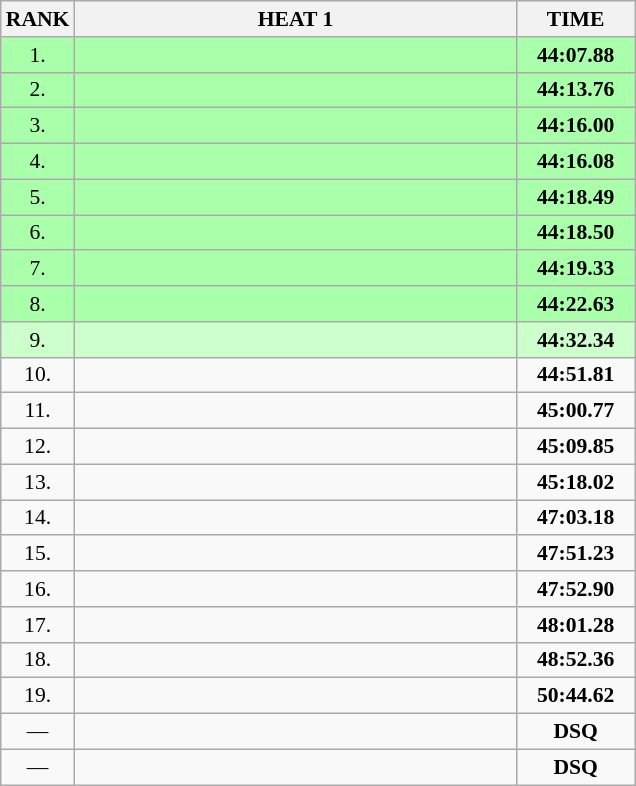<table class="wikitable" style="border-collapse: collapse; font-size: 90%;">
<tr>
<th>RANK</th>
<th align="center" style="width: 20em">HEAT 1</th>
<th style="width: 5em">TIME</th>
</tr>
<tr bgcolor="#aaffaa">
<td align="center">1.</td>
<td></td>
<td align="center"><strong>44:07.88</strong></td>
</tr>
<tr bgcolor="#aaffaa">
<td align="center">2.</td>
<td></td>
<td align="center"><strong>44:13.76</strong></td>
</tr>
<tr bgcolor="#aaffaa">
<td align="center">3.</td>
<td></td>
<td align="center"><strong>44:16.00</strong></td>
</tr>
<tr bgcolor="#aaffaa">
<td align="center">4.</td>
<td></td>
<td align="center"><strong>44:16.08</strong></td>
</tr>
<tr bgcolor="#aaffaa">
<td align="center">5.</td>
<td></td>
<td align="center"><strong>44:18.49</strong></td>
</tr>
<tr bgcolor="#aaffaa">
<td align="center">6.</td>
<td></td>
<td align="center"><strong>44:18.50</strong></td>
</tr>
<tr bgcolor="#aaffaa">
<td align="center">7.</td>
<td></td>
<td align="center"><strong>44:19.33</strong></td>
</tr>
<tr bgcolor="#aaffaa">
<td align="center">8.</td>
<td></td>
<td align="center"><strong>44:22.63</strong></td>
</tr>
<tr bgcolor="#ccffcc">
<td align="center">9.</td>
<td></td>
<td align="center"><strong>44:32.34</strong></td>
</tr>
<tr>
<td align="center">10.</td>
<td></td>
<td align="center"><strong>44:51.81</strong></td>
</tr>
<tr>
<td align="center">11.</td>
<td></td>
<td align="center"><strong>45:00.77</strong></td>
</tr>
<tr>
<td align="center">12.</td>
<td></td>
<td align="center"><strong>45:09.85</strong></td>
</tr>
<tr>
<td align="center">13.</td>
<td></td>
<td align="center"><strong>45:18.02</strong></td>
</tr>
<tr>
<td align="center">14.</td>
<td></td>
<td align="center"><strong>47:03.18</strong></td>
</tr>
<tr>
<td align="center">15.</td>
<td></td>
<td align="center"><strong>47:51.23</strong></td>
</tr>
<tr>
<td align="center">16.</td>
<td></td>
<td align="center"><strong>47:52.90</strong></td>
</tr>
<tr>
<td align="center">17.</td>
<td></td>
<td align="center"><strong>48:01.28</strong></td>
</tr>
<tr>
<td align="center">18.</td>
<td></td>
<td align="center"><strong>48:52.36</strong></td>
</tr>
<tr>
<td align="center">19.</td>
<td></td>
<td align="center"><strong>50:44.62</strong></td>
</tr>
<tr>
<td align="center">—</td>
<td></td>
<td align="center"><strong>DSQ</strong></td>
</tr>
<tr>
<td align="center">—</td>
<td></td>
<td align="center"><strong>DSQ</strong></td>
</tr>
</table>
